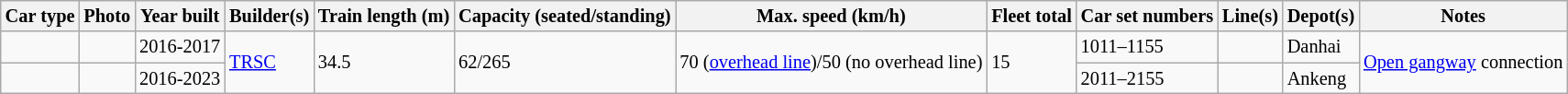<table class="wikitable sortable" style="font-size: 85%;" |>
<tr>
<th>Car type</th>
<th>Photo</th>
<th>Year built</th>
<th>Builder(s)</th>
<th>Train length (m)</th>
<th>Capacity (seated/standing)</th>
<th>Max. speed (km/h)</th>
<th>Fleet total</th>
<th>Car set numbers</th>
<th>Line(s)</th>
<th>Depot(s)</th>
<th>Notes</th>
</tr>
<tr>
<td></td>
<td></td>
<td>2016-2017</td>
<td rowspan="2"><a href='#'>TRSC</a></td>
<td rowspan="2">34.5</td>
<td rowspan="2">62/265</td>
<td rowspan="2">70 (<a href='#'>overhead line</a>)/50 (no overhead line)</td>
<td rowspan="2">15</td>
<td>1011–1155</td>
<td></td>
<td>Danhai</td>
<td rowspan="2"><a href='#'>Open gangway</a> connection</td>
</tr>
<tr>
<td></td>
<td></td>
<td>2016-2023</td>
<td>2011–2155</td>
<td></td>
<td>Ankeng</td>
</tr>
</table>
